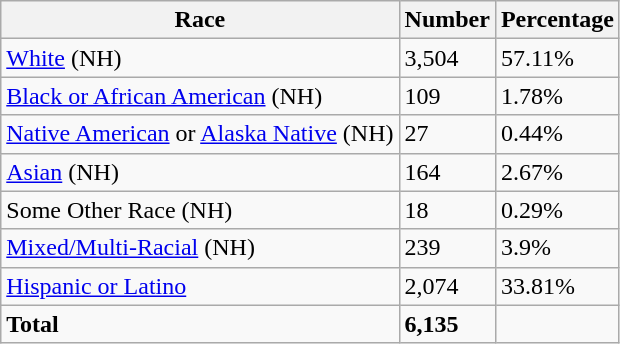<table class="wikitable">
<tr>
<th>Race</th>
<th>Number</th>
<th>Percentage</th>
</tr>
<tr>
<td><a href='#'>White</a> (NH)</td>
<td>3,504</td>
<td>57.11%</td>
</tr>
<tr>
<td><a href='#'>Black or African American</a> (NH)</td>
<td>109</td>
<td>1.78%</td>
</tr>
<tr>
<td><a href='#'>Native American</a> or <a href='#'>Alaska Native</a> (NH)</td>
<td>27</td>
<td>0.44%</td>
</tr>
<tr>
<td><a href='#'>Asian</a> (NH)</td>
<td>164</td>
<td>2.67%</td>
</tr>
<tr>
<td>Some Other Race (NH)</td>
<td>18</td>
<td>0.29%</td>
</tr>
<tr>
<td><a href='#'>Mixed/Multi-Racial</a> (NH)</td>
<td>239</td>
<td>3.9%</td>
</tr>
<tr>
<td><a href='#'>Hispanic or Latino</a></td>
<td>2,074</td>
<td>33.81%</td>
</tr>
<tr>
<td><strong>Total</strong></td>
<td><strong>6,135</strong></td>
<td></td>
</tr>
</table>
